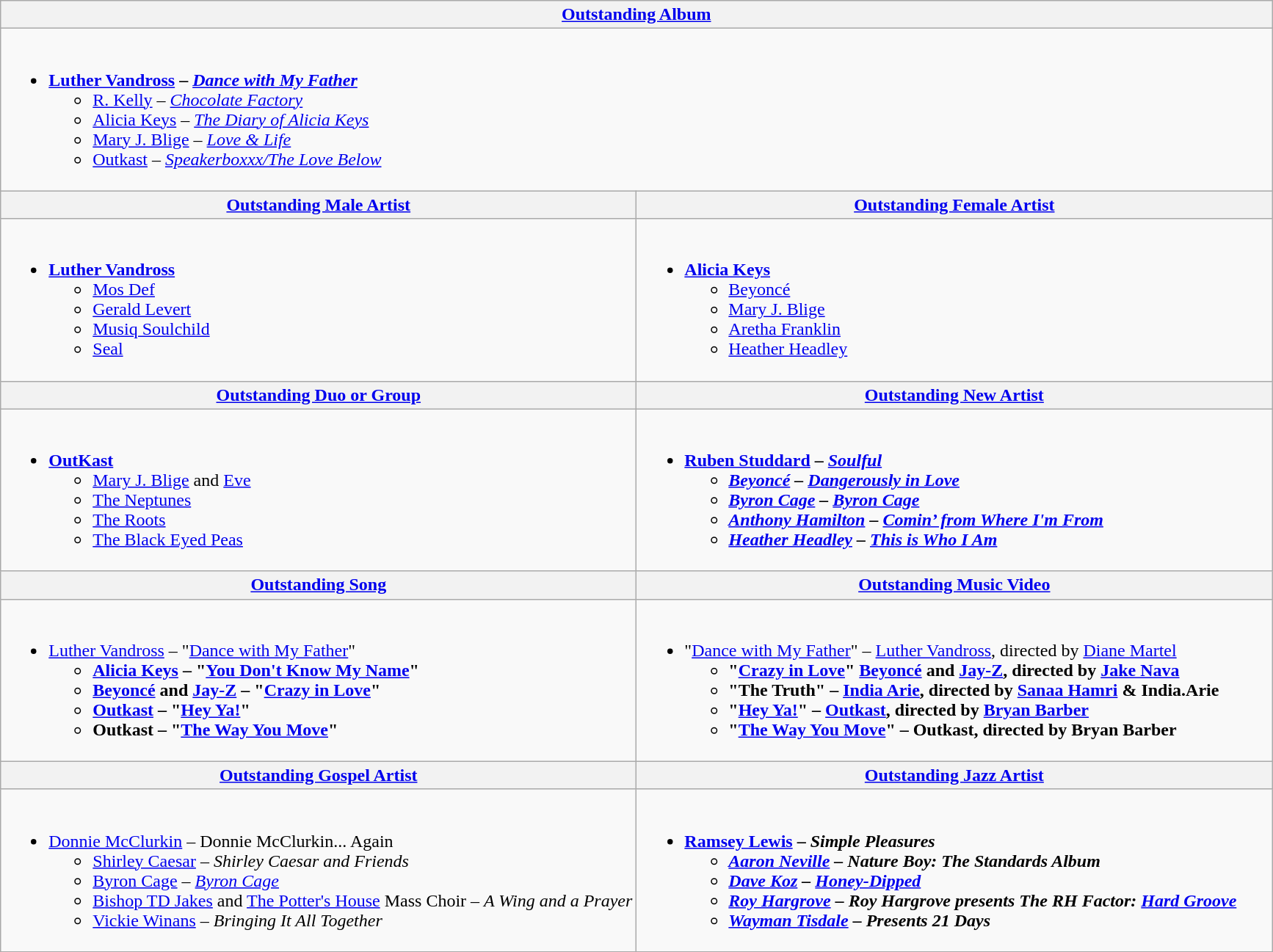<table class="wikitable">
<tr>
<th colspan="2" style="width=50%"><a href='#'>Outstanding Album</a></th>
</tr>
<tr>
<td colspan="2" valign="top" width="50%"><br><ul><li><strong><a href='#'>Luther Vandross</a></strong> <strong>– <a href='#'><em>Dance with My Father</em></a></strong><ul><li><a href='#'>R. Kelly</a> – <em><a href='#'>Chocolate Factory</a></em></li><li><a href='#'>Alicia Keys</a> – <em><a href='#'>The Diary of Alicia Keys</a></em></li><li><a href='#'>Mary J. Blige</a> – <a href='#'><em>Love & Life</em></a></li><li><a href='#'>Outkast</a> – <em><a href='#'>Speakerboxxx/The Love Below</a></em></li></ul></li></ul></td>
</tr>
<tr>
<th style="width=50%"><a href='#'>Outstanding Male Artist</a></th>
<th style="width=50%"><a href='#'>Outstanding Female Artist</a></th>
</tr>
<tr>
<td valign="top" width="50%"><br><ul><li><strong><a href='#'>Luther Vandross</a></strong><ul><li><a href='#'>Mos Def</a></li><li><a href='#'>Gerald Levert</a></li><li><a href='#'>Musiq Soulchild</a></li><li><a href='#'>Seal</a></li></ul></li></ul></td>
<td valign="top" width="50%"><br><ul><li><strong><a href='#'>Alicia Keys</a></strong><ul><li><a href='#'>Beyoncé</a></li><li><a href='#'>Mary J. Blige</a></li><li><a href='#'>Aretha Franklin</a></li><li><a href='#'>Heather Headley</a></li></ul></li></ul></td>
</tr>
<tr>
<th style="width=50%"><a href='#'>Outstanding Duo or Group</a></th>
<th style="width=50%"><a href='#'>Outstanding New Artist</a></th>
</tr>
<tr>
<td valign="top" width="50%"><br><ul><li><strong><a href='#'>OutKast</a></strong><ul><li><a href='#'>Mary J. Blige</a> and <a href='#'>Eve</a></li><li><a href='#'>The Neptunes</a></li><li><a href='#'>The Roots</a></li><li><a href='#'>The Black Eyed Peas</a></li></ul></li></ul></td>
<td valign="top" width="50%"><br><ul><li><strong><a href='#'>Ruben Studdard</a> –  <em><a href='#'>Soulful</a><strong><em><ul><li><a href='#'>Beyoncé</a> – </em><a href='#'>Dangerously in Love</a><em></li><li><a href='#'>Byron Cage</a> – </em><a href='#'>Byron Cage</a><em></li><li><a href='#'>Anthony Hamilton</a> – </em><a href='#'>Comin’ from Where I'm From</a><em></li><li><a href='#'>Heather Headley</a>  – </em><a href='#'>This is Who I Am</a><em></li></ul></li></ul></td>
</tr>
<tr>
<th style="width=50%"><a href='#'>Outstanding Song</a></th>
<th style="width=50%"><a href='#'>Outstanding Music Video</a></th>
</tr>
<tr>
<td valign="top" width="50%"><br><ul><li></strong><a href='#'>Luther Vandross</a> – "<a href='#'>Dance with My Father</a>"<strong><ul><li><a href='#'>Alicia Keys</a> – "<a href='#'>You Don't Know My Name</a>"</li><li><a href='#'>Beyoncé</a> and <a href='#'>Jay-Z</a> – "<a href='#'>Crazy in Love</a>"</li><li><a href='#'>Outkast</a> – "<a href='#'>Hey Ya!</a>"</li><li>Outkast – "<a href='#'>The Way You Move</a>"</li></ul></li></ul></td>
<td valign="top" width="50%"><br><ul><li></strong>"<a href='#'>Dance with My Father</a>" – <a href='#'>Luther Vandross</a>, directed by <a href='#'>Diane Martel</a><strong><ul><li>"<a href='#'>Crazy in Love</a>" <a href='#'>Beyoncé</a> and <a href='#'>Jay-Z</a>, directed by <a href='#'>Jake Nava</a></li><li>"The Truth" – <a href='#'>India Arie</a>, directed by <a href='#'>Sanaa Hamri</a> & India.Arie</li><li>"<a href='#'>Hey Ya!</a>" – <a href='#'>Outkast</a>, directed by <a href='#'>Bryan Barber</a></li><li>"<a href='#'>The Way You Move</a>" – Outkast, directed by Bryan Barber</li></ul></li></ul></td>
</tr>
<tr>
<th style="width=50%"><a href='#'>Outstanding Gospel Artist</a></th>
<th style="width=50%"><a href='#'>Outstanding Jazz Artist</a></th>
</tr>
<tr>
<td valign="top" width="50%"><br><ul><li></strong><a href='#'>Donnie McClurkin</a> – </em>Donnie McClurkin... Again</em></strong><ul><li><a href='#'>Shirley Caesar</a> – <em>Shirley Caesar and Friends</em></li><li><a href='#'>Byron Cage</a> – <em><a href='#'>Byron Cage</a></em></li><li><a href='#'>Bishop TD Jakes</a> and <a href='#'>The Potter's House</a> Mass Choir – <em>A Wing and a Prayer</em></li><li><a href='#'>Vickie Winans</a> – <em>Bringing It All Together</em></li></ul></li></ul></td>
<td valign="top" width="50%"><br><ul><li><strong><a href='#'>Ramsey Lewis</a> – <em>Simple Pleasures<strong><em><ul><li><a href='#'>Aaron Neville</a> – </em>Nature Boy: The Standards Album<em></li><li><a href='#'>Dave Koz</a> – </em><a href='#'>Honey-Dipped</a><em></li><li><a href='#'>Roy Hargrove</a> – </em>Roy Hargrove presents The RH Factor: <a href='#'>Hard Groove</a><em></li><li><a href='#'>Wayman Tisdale</a> –  </em>Presents 21 Days<em></li></ul></li></ul></td>
</tr>
</table>
